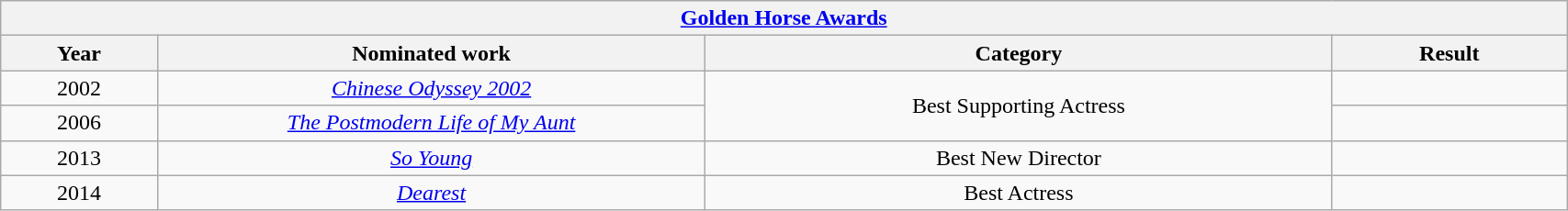<table width="90%" class="wikitable sortable">
<tr>
<th colspan="4" align="center"><a href='#'>Golden Horse Awards</a></th>
</tr>
<tr>
<th width="10%">Year</th>
<th width="35%">Nominated work</th>
<th width="40%">Category</th>
<th width="15%">Result</th>
</tr>
<tr>
<td align="center">2002</td>
<td align="center"><em><a href='#'>Chinese Odyssey 2002</a></em></td>
<td align="center" rowspan=2>Best Supporting Actress</td>
<td></td>
</tr>
<tr>
<td align="center">2006</td>
<td align="center"><em><a href='#'>The Postmodern Life of My Aunt</a></em></td>
<td></td>
</tr>
<tr>
<td align="center">2013</td>
<td align="center"><em><a href='#'>So Young</a></em></td>
<td align="center">Best New Director</td>
<td></td>
</tr>
<tr>
<td align="center">2014</td>
<td align="center"><em><a href='#'>Dearest</a></em></td>
<td align="center">Best Actress</td>
<td></td>
</tr>
</table>
